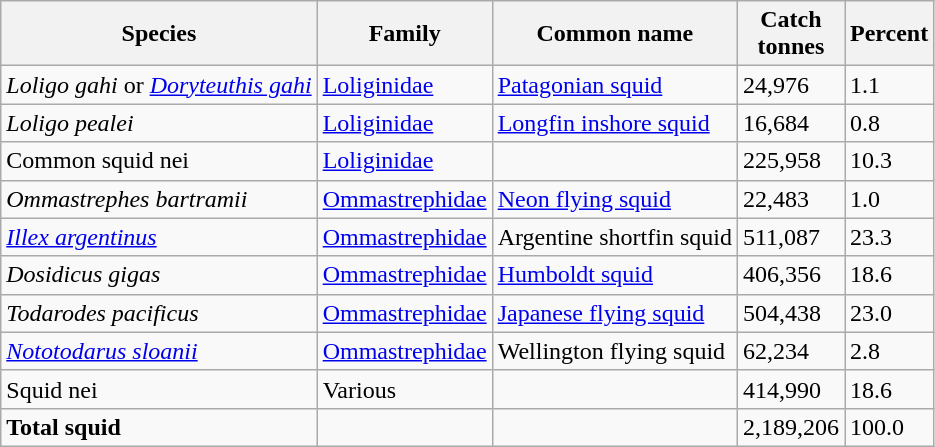<table class="wikitable sortable">
<tr>
<th>Species</th>
<th>Family</th>
<th>Common name</th>
<th>Catch<br>tonnes</th>
<th>Percent</th>
</tr>
<tr>
<td><em>Loligo gahi</em> or <em><a href='#'>Doryteuthis gahi</a></em></td>
<td><a href='#'>Loliginidae</a></td>
<td><a href='#'>Patagonian squid</a></td>
<td>24,976</td>
<td>1.1</td>
</tr>
<tr>
<td><em>Loligo pealei</em></td>
<td><a href='#'>Loliginidae</a></td>
<td><a href='#'>Longfin inshore squid</a></td>
<td>16,684</td>
<td>0.8</td>
</tr>
<tr>
<td>Common squid nei</td>
<td><a href='#'>Loliginidae</a></td>
<td></td>
<td>225,958</td>
<td>10.3</td>
</tr>
<tr>
<td><em>Ommastrephes bartramii</em></td>
<td><a href='#'>Ommastrephidae</a></td>
<td><a href='#'>Neon flying squid</a></td>
<td>22,483</td>
<td>1.0</td>
</tr>
<tr>
<td><em><a href='#'>Illex argentinus</a></em></td>
<td><a href='#'>Ommastrephidae</a></td>
<td>Argentine shortfin squid</td>
<td>511,087</td>
<td>23.3</td>
</tr>
<tr>
<td><em>Dosidicus gigas</em></td>
<td><a href='#'>Ommastrephidae</a></td>
<td><a href='#'>Humboldt squid</a></td>
<td>406,356</td>
<td>18.6</td>
</tr>
<tr>
<td><em>Todarodes pacificus</em></td>
<td><a href='#'>Ommastrephidae</a></td>
<td><a href='#'>Japanese flying squid</a></td>
<td>504,438</td>
<td>23.0</td>
</tr>
<tr>
<td><em><a href='#'>Nototodarus sloanii</a></em></td>
<td><a href='#'>Ommastrephidae</a></td>
<td>Wellington flying squid</td>
<td>62,234</td>
<td>2.8</td>
</tr>
<tr>
<td>Squid nei</td>
<td>Various</td>
<td></td>
<td>414,990</td>
<td>18.6</td>
</tr>
<tr>
<td><strong>Total squid</strong></td>
<td></td>
<td></td>
<td>2,189,206</td>
<td>100.0</td>
</tr>
</table>
